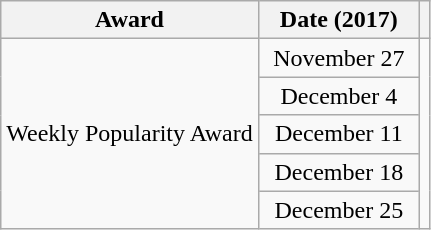<table class="wikitable" style="table-layout: fixed; margin-right:0; text-align:center">
<tr>
<th>Award</th>
<th width="100">Date (2017)</th>
<th></th>
</tr>
<tr>
<td rowspan="5" align="center">Weekly Popularity Award</td>
<td align="center">November 27</td>
<td rowspan="5" align="center"></td>
</tr>
<tr>
<td align="center">December 4</td>
</tr>
<tr>
<td align="center">December 11</td>
</tr>
<tr>
<td align="center">December 18</td>
</tr>
<tr>
<td align="center">December 25</td>
</tr>
</table>
